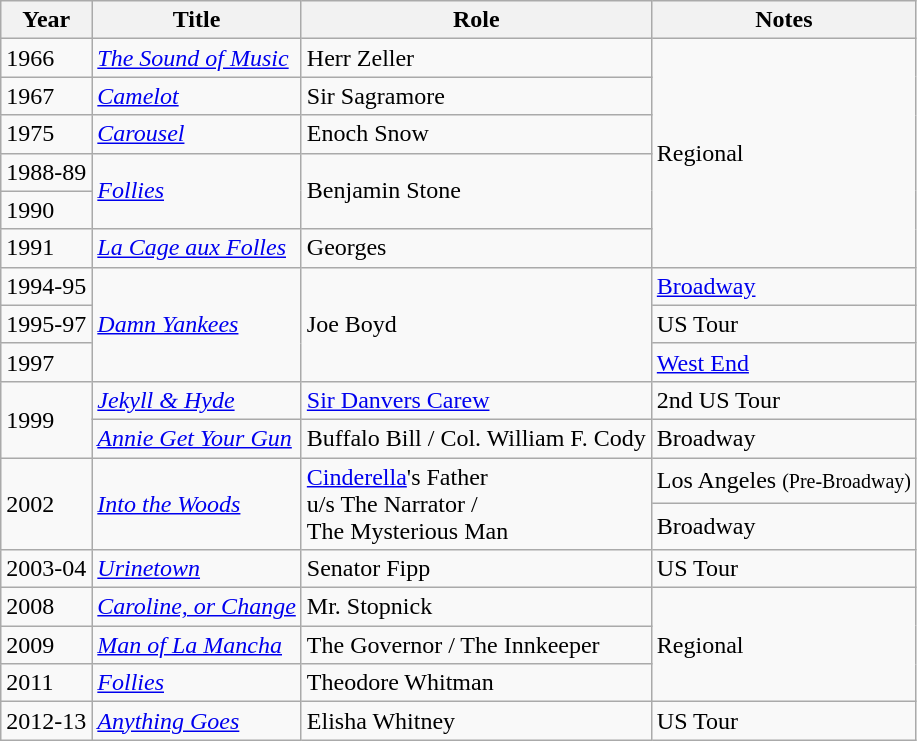<table class="wikitable">
<tr>
<th>Year</th>
<th>Title</th>
<th>Role</th>
<th>Notes</th>
</tr>
<tr>
<td>1966</td>
<td><em><a href='#'>The Sound of Music</a></em></td>
<td>Herr Zeller</td>
<td rowspan=6>Regional</td>
</tr>
<tr>
<td>1967</td>
<td><em><a href='#'>Camelot</a></em></td>
<td>Sir Sagramore</td>
</tr>
<tr>
<td>1975</td>
<td><em><a href='#'>Carousel</a></em></td>
<td>Enoch Snow</td>
</tr>
<tr>
<td>1988-89</td>
<td rowspan=2><em><a href='#'>Follies</a></em></td>
<td rowspan=2>Benjamin Stone</td>
</tr>
<tr>
<td>1990</td>
</tr>
<tr>
<td>1991</td>
<td><em><a href='#'>La Cage aux Folles</a></em></td>
<td>Georges</td>
</tr>
<tr>
<td>1994-95</td>
<td rowspan=3><em><a href='#'>Damn Yankees</a></em></td>
<td rowspan=3>Joe Boyd</td>
<td><a href='#'>Broadway</a></td>
</tr>
<tr>
<td>1995-97</td>
<td>US Tour</td>
</tr>
<tr>
<td>1997</td>
<td><a href='#'>West End</a></td>
</tr>
<tr>
<td rowspan=2>1999</td>
<td><em><a href='#'>Jekyll & Hyde</a></em></td>
<td><a href='#'>Sir Danvers Carew</a></td>
<td>2nd US Tour</td>
</tr>
<tr>
<td><em><a href='#'>Annie Get Your Gun</a></em></td>
<td>Buffalo Bill / Col. William F. Cody</td>
<td>Broadway</td>
</tr>
<tr>
<td rowspan=2>2002</td>
<td rowspan=2><em><a href='#'>Into the Woods</a></em></td>
<td rowspan=2><a href='#'>Cinderella</a>'s Father<br>u/s The Narrator / <br>The Mysterious Man</td>
<td>Los Angeles <small>(Pre-Broadway)</small></td>
</tr>
<tr>
<td>Broadway</td>
</tr>
<tr>
<td>2003-04</td>
<td><em><a href='#'>Urinetown</a></em></td>
<td>Senator Fipp</td>
<td>US Tour</td>
</tr>
<tr>
<td>2008</td>
<td><em><a href='#'>Caroline, or Change</a></em></td>
<td>Mr. Stopnick</td>
<td rowspan=3>Regional</td>
</tr>
<tr>
<td>2009</td>
<td><em><a href='#'>Man of La Mancha</a></em></td>
<td>The Governor / The Innkeeper</td>
</tr>
<tr>
<td>2011</td>
<td><em><a href='#'>Follies</a></em></td>
<td>Theodore Whitman</td>
</tr>
<tr>
<td>2012-13</td>
<td><em><a href='#'>Anything Goes</a></em></td>
<td>Elisha Whitney</td>
<td>US Tour</td>
</tr>
</table>
